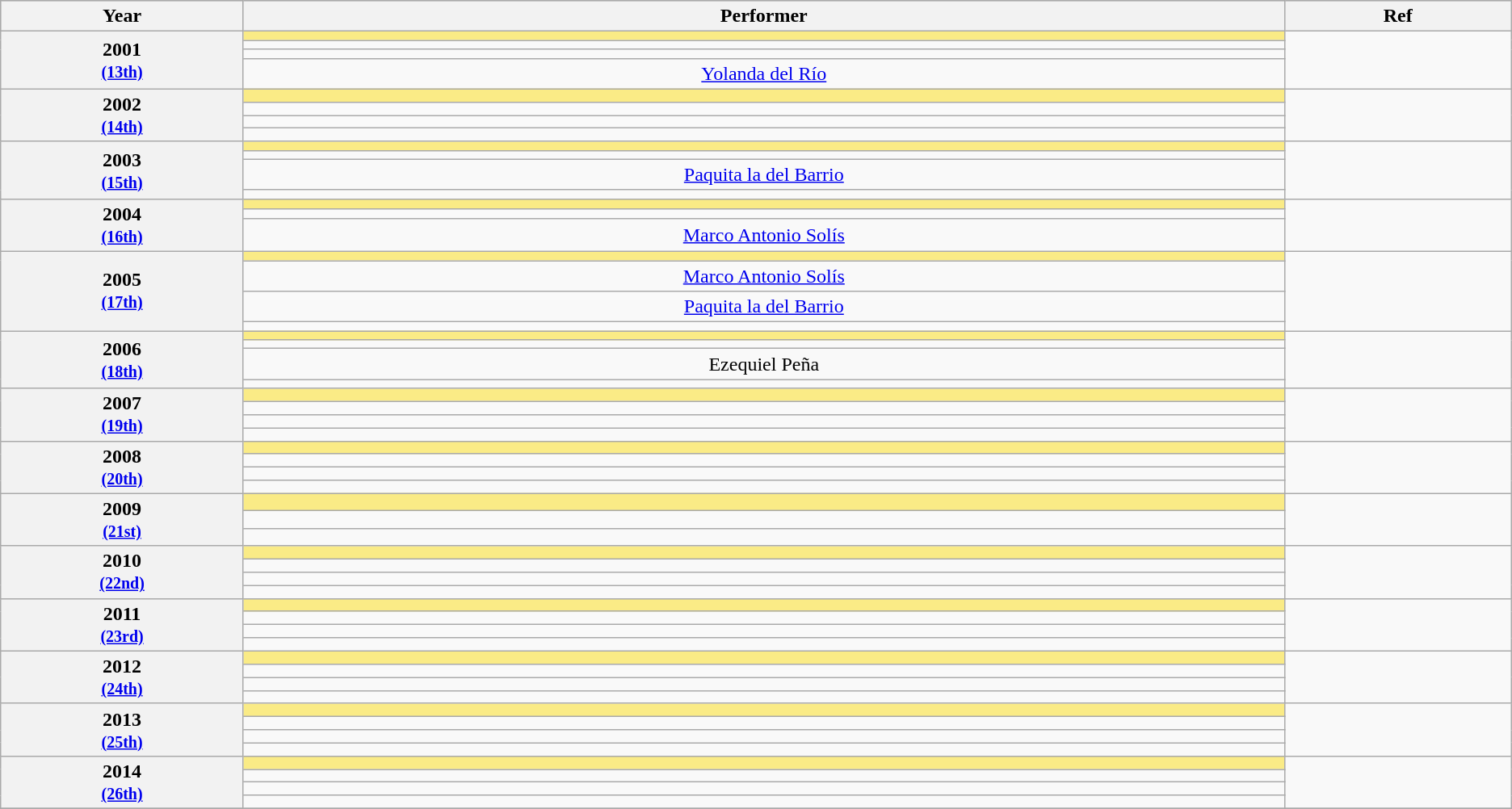<table class="wikitable sortable" style="text-align:center;">
<tr style="background:#bebebe;">
<th scope="col" style="width:1%;">Year</th>
<th scope="col" style="width:5%;">Performer</th>
<th scope="col" style="width:1%;" class="unsortable">Ref</th>
</tr>
<tr>
<th scope="row"  rowspan=4 style="text-align:center">2001 <br><small><a href='#'>(13th)</a></small></th>
<td style="background:#FAEB86"></td>
<td rowspan=4></td>
</tr>
<tr>
<td></td>
</tr>
<tr>
<td></td>
</tr>
<tr>
<td><a href='#'>Yolanda del Río</a></td>
</tr>
<tr>
<th scope="row" rowspan=4 style="text-align:center">2002 <br><small><a href='#'>(14th)</a></small></th>
<td style="background:#FAEB86"></td>
<td rowspan=4></td>
</tr>
<tr>
<td></td>
</tr>
<tr>
<td></td>
</tr>
<tr>
<td></td>
</tr>
<tr>
<th scope="row" rowspan=4 style="text-align:center">2003 <br><small><a href='#'>(15th)</a></small></th>
<td style="background:#FAEB86"></td>
<td rowspan=4></td>
</tr>
<tr>
<td></td>
</tr>
<tr>
<td><a href='#'>Paquita la del Barrio</a></td>
</tr>
<tr>
<td></td>
</tr>
<tr>
<th scope="row" rowspan=3 style="text-align:center">2004 <br><small><a href='#'>(16th)</a></small></th>
<td style="background:#FAEB86"></td>
<td rowspan=3></td>
</tr>
<tr>
<td></td>
</tr>
<tr>
<td><a href='#'>Marco Antonio Solís</a></td>
</tr>
<tr>
<th scope="row" rowspan=4 style="text-align:center">2005 <br><small><a href='#'>(17th)</a></small></th>
<td style="background:#FAEB86"></td>
<td rowspan=4></td>
</tr>
<tr>
<td><a href='#'>Marco Antonio Solís</a></td>
</tr>
<tr>
<td><a href='#'>Paquita la del Barrio</a></td>
</tr>
<tr>
<td></td>
</tr>
<tr>
<th scope="row" rowspan=4 style="text-align:center">2006 <br><small><a href='#'>(18th)</a></small></th>
<td style="background:#FAEB86"></td>
<td rowspan=4></td>
</tr>
<tr>
<td></td>
</tr>
<tr>
<td>Ezequiel Peña</td>
</tr>
<tr>
<td></td>
</tr>
<tr>
<th scope="row" rowspan=4 style="text-align:center">2007 <br><small><a href='#'>(19th)</a></small></th>
<td style="background:#FAEB86"></td>
<td rowspan=4></td>
</tr>
<tr>
<td></td>
</tr>
<tr>
<td></td>
</tr>
<tr>
<td></td>
</tr>
<tr>
<th scope="row" rowspan=4 style="text-align:center">2008 <br><small><a href='#'>(20th)</a></small></th>
<td style="background:#FAEB86"></td>
<td rowspan=4></td>
</tr>
<tr>
<td></td>
</tr>
<tr>
<td></td>
</tr>
<tr>
<td></td>
</tr>
<tr>
<th scope="row" rowspan=3 style="text-align:center">2009 <br><small><a href='#'>(21st)</a></small></th>
<td style="background:#FAEB86"></td>
<td rowspan=3></td>
</tr>
<tr>
<td></td>
</tr>
<tr>
<td></td>
</tr>
<tr>
<th scope="row" rowspan=4 style="text-align:center">2010 <br><small><a href='#'>(22nd)</a></small></th>
<td style="background:#FAEB86"></td>
<td rowspan=4></td>
</tr>
<tr>
<td></td>
</tr>
<tr>
<td></td>
</tr>
<tr>
<td></td>
</tr>
<tr>
<th scope="row" rowspan=4 style="text-align:center">2011 <br><small><a href='#'>(23rd)</a></small></th>
<td style="background:#FAEB86"></td>
<td rowspan=4></td>
</tr>
<tr>
<td></td>
</tr>
<tr>
<td></td>
</tr>
<tr>
<td></td>
</tr>
<tr>
<th scope="row" rowspan=4 style="text-align:center">2012 <br><small><a href='#'>(24th)</a></small></th>
<td style="background:#FAEB86"></td>
<td rowspan=4></td>
</tr>
<tr>
<td></td>
</tr>
<tr>
<td></td>
</tr>
<tr>
<td></td>
</tr>
<tr>
<th scope="row" rowspan=4 style="text-align:center">2013 <br><small><a href='#'>(25th)</a></small></th>
<td style="background:#FAEB86"></td>
<td rowspan=4></td>
</tr>
<tr>
<td></td>
</tr>
<tr>
<td></td>
</tr>
<tr>
<td></td>
</tr>
<tr>
<th scope="row" rowspan=4 style="text-align:center">2014 <br><small><a href='#'>(26th)</a></small></th>
<td style="background:#FAEB86"></td>
<td rowspan=4></td>
</tr>
<tr>
<td></td>
</tr>
<tr>
<td></td>
</tr>
<tr>
<td></td>
</tr>
<tr>
</tr>
</table>
